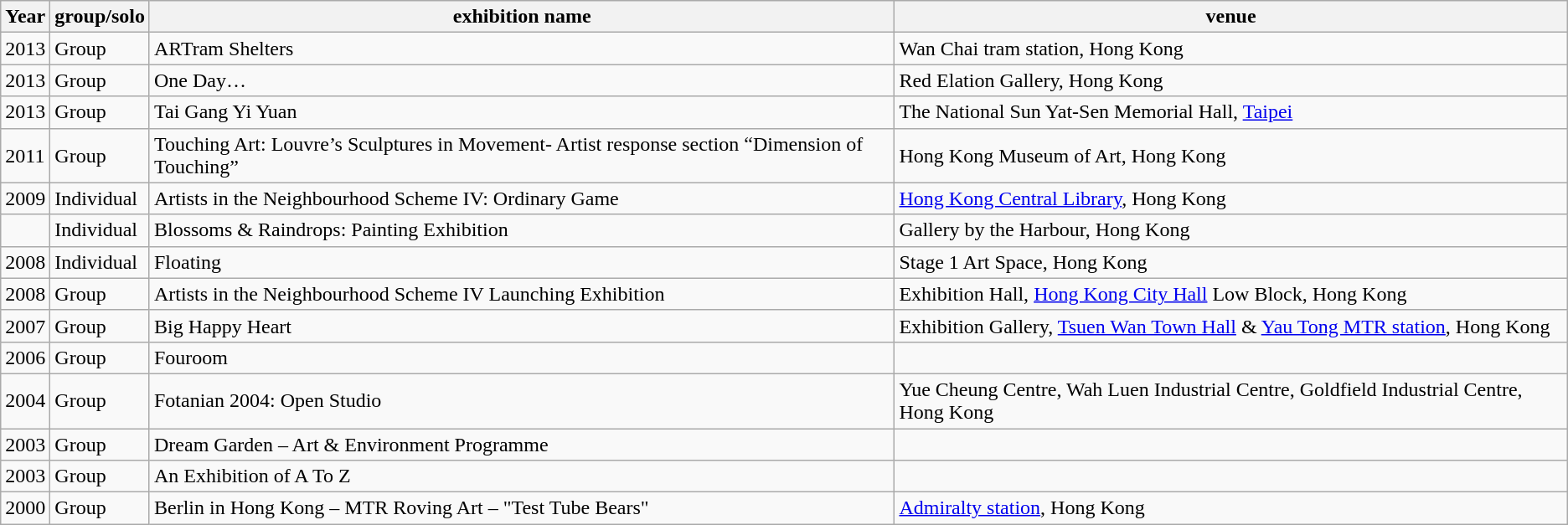<table class="wikitable">
<tr>
<th>Year</th>
<th>group/solo</th>
<th>exhibition name</th>
<th>venue</th>
</tr>
<tr>
<td>2013</td>
<td>Group</td>
<td>ARTram Shelters</td>
<td>Wan Chai tram station, Hong Kong</td>
</tr>
<tr>
<td>2013</td>
<td>Group</td>
<td>One Day…</td>
<td>Red Elation Gallery, Hong Kong</td>
</tr>
<tr>
<td>2013</td>
<td>Group</td>
<td>Tai Gang Yi Yuan</td>
<td>The National Sun Yat-Sen Memorial Hall, <a href='#'>Taipei</a></td>
</tr>
<tr>
<td>2011</td>
<td>Group</td>
<td>Touching Art: Louvre’s Sculptures in Movement- Artist response section “Dimension of Touching”</td>
<td>Hong Kong Museum of Art, Hong Kong</td>
</tr>
<tr>
<td>2009</td>
<td>Individual</td>
<td>Artists in the Neighbourhood Scheme IV: Ordinary Game</td>
<td><a href='#'>Hong Kong Central Library</a>, Hong Kong</td>
</tr>
<tr>
<td></td>
<td>Individual</td>
<td>Blossoms & Raindrops: Painting Exhibition</td>
<td>Gallery by the Harbour, Hong Kong</td>
</tr>
<tr>
<td>2008</td>
<td>Individual</td>
<td>Floating</td>
<td>Stage 1 Art Space, Hong Kong</td>
</tr>
<tr>
<td>2008</td>
<td>Group</td>
<td>Artists in the Neighbourhood Scheme IV Launching Exhibition</td>
<td>Exhibition Hall, <a href='#'>Hong Kong City Hall</a> Low Block, Hong Kong</td>
</tr>
<tr>
<td>2007</td>
<td>Group</td>
<td>Big Happy Heart</td>
<td>Exhibition Gallery, <a href='#'>Tsuen Wan Town Hall</a> & <a href='#'>Yau Tong MTR station</a>, Hong Kong</td>
</tr>
<tr>
<td>2006</td>
<td>Group</td>
<td>Fouroom</td>
<td></td>
</tr>
<tr>
<td>2004</td>
<td>Group</td>
<td>Fotanian 2004: Open Studio</td>
<td>Yue Cheung Centre, Wah Luen Industrial Centre, Goldfield Industrial Centre, Hong Kong</td>
</tr>
<tr>
<td>2003</td>
<td>Group</td>
<td>Dream Garden – Art & Environment Programme</td>
<td></td>
</tr>
<tr>
<td>2003</td>
<td>Group</td>
<td>An Exhibition of A To Z</td>
<td></td>
</tr>
<tr>
<td>2000</td>
<td>Group</td>
<td>Berlin in Hong Kong – MTR Roving Art – "Test Tube Bears"</td>
<td><a href='#'>Admiralty station</a>, Hong Kong</td>
</tr>
</table>
